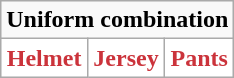<table class="wikitable"  style="display: inline-table;">
<tr>
<td align="center" Colspan="3"><strong>Uniform combination</strong></td>
</tr>
<tr align="center">
<td style="background:white; color:#cb333b"><strong>Helmet</strong></td>
<td style="background:white; color:#cb333b"><strong>Jersey</strong></td>
<td style="background:white; color:#cb333b"><strong>Pants</strong></td>
</tr>
</table>
